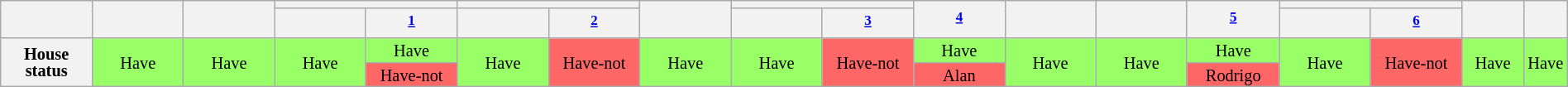<table class="wikitable" style="text-align:center; font-size:85%; width:100%; line-height:13px;">
<tr>
<th style="width:6%" rowspan=2></th>
<th style="width:6%" rowspan=2></th>
<th style="width:6%" rowspan=2></th>
<th style="width:6%" colspan=2></th>
<th style="width:6%" colspan=2></th>
<th style="width:6%" rowspan=2></th>
<th style="width:6%" colspan=2></th>
<th style="width:6%" rowspan=2><sup><a href='#'>4</a></sup></th>
<th style="width:6%" rowspan=2></th>
<th style="width:6%" rowspan=2></th>
<th style="width:6%" rowspan=2><sup><a href='#'>5</a></sup></th>
<th style="width:6%" colspan=2></th>
<th style="width:6%" rowspan=2></th>
<th style="width:6%" rowspan=2></th>
</tr>
<tr>
<th style="width:6%"></th>
<th style="width:6%"><sup><a href='#'>1</a></sup></th>
<th style="width:6%"></th>
<th style="width:6%"><sup><a href='#'>2</a></sup></th>
<th style="width:6%"></th>
<th style="width:6%"><sup><a href='#'>3</a></sup></th>
<th style="width:6%"></th>
<th style="width:6%"><sup><a href='#'>6</a></sup></th>
</tr>
<tr>
<th rowspan=2>House<br>status</th>
<td bgcolor=99FF66 rowspan=2>Have</td>
<td bgcolor=99FF66 rowspan=2>Have</td>
<td bgcolor=99FF66 rowspan=2>Have</td>
<td bgcolor=99FF66 rowspan=1>Have</td>
<td bgcolor=99FF66 rowspan=2>Have</td>
<td bgcolor=FF6666 rowspan=2>Have-not</td>
<td bgcolor=99FF66 rowspan=2>Have</td>
<td bgcolor=99FF66 rowspan=2>Have</td>
<td bgcolor=FF6666 rowspan=2>Have-not</td>
<td bgcolor=99FF66 rowspan=1>Have</td>
<td bgcolor=99FF66 rowspan=2>Have</td>
<td bgcolor=99FF66 rowspan=2>Have</td>
<td bgcolor=99FF66 rowspan=1>Have</td>
<td bgcolor=99FF66 rowspan=2>Have</td>
<td bgcolor=FF6666 rowspan=2>Have-not</td>
<td bgcolor=99FF66 rowspan=2>Have</td>
<td bgcolor=99FF66 rowspan=2>Have</td>
</tr>
<tr>
<td bgcolor=FF6666 rowspan=1>Have-not</td>
<td bgcolor=FF6666 rowspan=1>Alan</td>
<td bgcolor=FF6666 rowspan=1>Rodrigo</td>
</tr>
</table>
